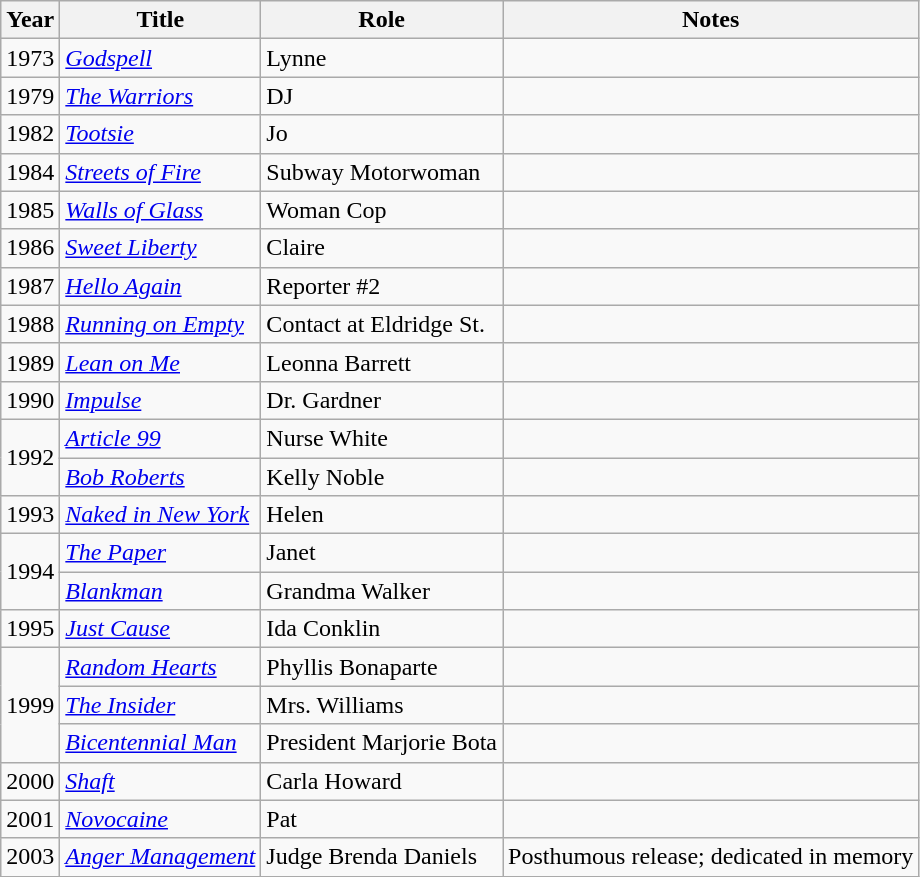<table class="wikitable sortable">
<tr>
<th>Year</th>
<th>Title</th>
<th>Role</th>
<th class="unsortable">Notes</th>
</tr>
<tr>
<td>1973</td>
<td><em><a href='#'>Godspell</a></em></td>
<td>Lynne</td>
<td></td>
</tr>
<tr>
<td>1979</td>
<td><em><a href='#'>The Warriors</a></em></td>
<td>DJ</td>
<td></td>
</tr>
<tr>
<td>1982</td>
<td><em><a href='#'>Tootsie</a></em></td>
<td>Jo</td>
<td></td>
</tr>
<tr>
<td>1984</td>
<td><em><a href='#'>Streets of Fire</a></em></td>
<td>Subway Motorwoman</td>
<td></td>
</tr>
<tr>
<td>1985</td>
<td><em><a href='#'>Walls of Glass</a></em></td>
<td>Woman Cop</td>
<td></td>
</tr>
<tr>
<td>1986</td>
<td><em><a href='#'>Sweet Liberty</a></em></td>
<td>Claire</td>
<td></td>
</tr>
<tr>
<td>1987</td>
<td><em><a href='#'>Hello Again</a></em></td>
<td>Reporter #2</td>
<td></td>
</tr>
<tr>
<td>1988</td>
<td><em><a href='#'>Running on Empty</a></em></td>
<td>Contact at Eldridge St.</td>
<td></td>
</tr>
<tr>
<td>1989</td>
<td><em><a href='#'>Lean on Me</a></em></td>
<td>Leonna Barrett</td>
<td></td>
</tr>
<tr>
<td>1990</td>
<td><em><a href='#'>Impulse</a></em></td>
<td>Dr. Gardner</td>
<td></td>
</tr>
<tr>
<td rowspan=2>1992</td>
<td><em><a href='#'>Article 99</a></em></td>
<td>Nurse White</td>
<td></td>
</tr>
<tr>
<td><em><a href='#'>Bob Roberts</a></em></td>
<td>Kelly Noble</td>
<td></td>
</tr>
<tr>
<td>1993</td>
<td><em><a href='#'>Naked in New York</a></em></td>
<td>Helen</td>
<td></td>
</tr>
<tr>
<td rowspan=2>1994</td>
<td><em><a href='#'>The Paper</a></em></td>
<td>Janet</td>
<td></td>
</tr>
<tr>
<td><em><a href='#'>Blankman</a></em></td>
<td>Grandma Walker</td>
<td></td>
</tr>
<tr>
<td>1995</td>
<td><em><a href='#'>Just Cause</a></em></td>
<td>Ida Conklin</td>
<td></td>
</tr>
<tr>
<td rowspan=3>1999</td>
<td><em><a href='#'>Random Hearts</a></em></td>
<td>Phyllis Bonaparte</td>
<td></td>
</tr>
<tr>
<td><em><a href='#'>The Insider</a></em></td>
<td>Mrs. Williams</td>
<td></td>
</tr>
<tr>
<td><em><a href='#'>Bicentennial Man</a></em></td>
<td>President Marjorie Bota</td>
<td></td>
</tr>
<tr>
<td>2000</td>
<td><em><a href='#'>Shaft</a></em></td>
<td>Carla Howard</td>
<td></td>
</tr>
<tr>
<td>2001</td>
<td><em><a href='#'>Novocaine</a></em></td>
<td>Pat</td>
<td></td>
</tr>
<tr>
<td>2003</td>
<td><em><a href='#'>Anger Management</a></em></td>
<td>Judge Brenda Daniels</td>
<td>Posthumous release; dedicated in memory</td>
</tr>
</table>
